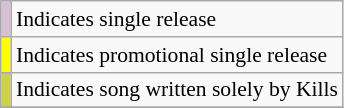<table class="wikitable" style="font-size:90%;">
<tr>
<td style="background-color:#D8BFD8"></td>
<td>Indicates single release</td>
</tr>
<tr>
<td style="background-color:#ffff00"></td>
<td>Indicates promotional single release</td>
</tr>
<tr>
<td style="background-color:#ced343"></td>
<td>Indicates song written solely by Kills</td>
</tr>
<tr>
</tr>
</table>
